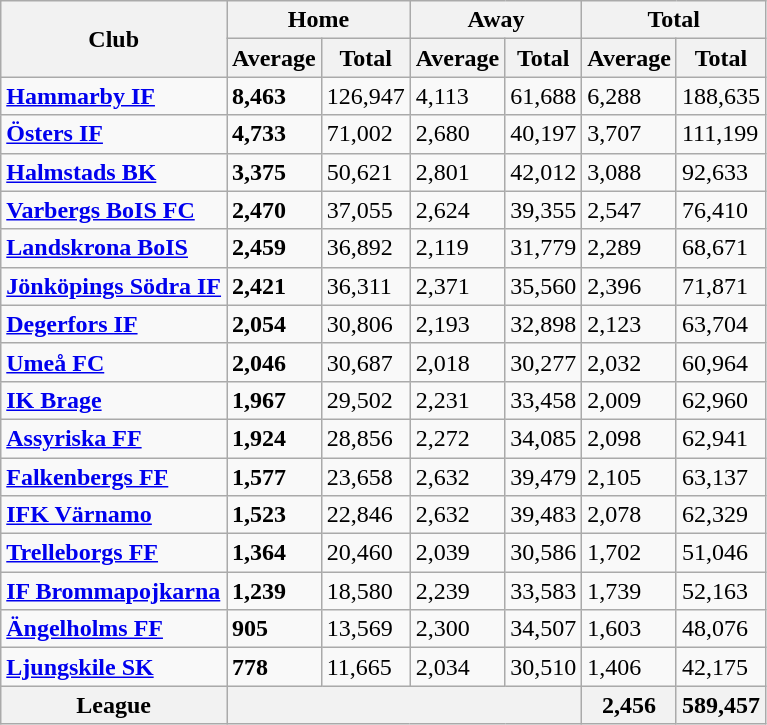<table class="wikitable">
<tr>
<th rowspan="2">Club</th>
<th colspan="2">Home</th>
<th colspan="2">Away</th>
<th colspan="2">Total</th>
</tr>
<tr>
<th>Average</th>
<th>Total</th>
<th>Average</th>
<th>Total</th>
<th>Average</th>
<th>Total</th>
</tr>
<tr>
<td><a href='#'><strong>Hammarby IF</strong></a></td>
<td><strong>8,463</strong></td>
<td>126,947</td>
<td>4,113</td>
<td>61,688</td>
<td>6,288</td>
<td>188,635</td>
</tr>
<tr>
<td><strong><a href='#'>Östers IF</a></strong></td>
<td><strong>4,733</strong></td>
<td>71,002</td>
<td>2,680</td>
<td>40,197</td>
<td>3,707</td>
<td>111,199</td>
</tr>
<tr>
<td><strong><a href='#'>Halmstads BK</a></strong></td>
<td><strong>3,375</strong></td>
<td>50,621</td>
<td>2,801</td>
<td>42,012</td>
<td>3,088</td>
<td>92,633</td>
</tr>
<tr>
<td><strong><a href='#'>Varbergs BoIS FC</a></strong></td>
<td><strong>2,470</strong></td>
<td>37,055</td>
<td>2,624</td>
<td>39,355</td>
<td>2,547</td>
<td>76,410</td>
</tr>
<tr>
<td><strong><a href='#'>Landskrona BoIS</a></strong></td>
<td><strong>2,459</strong></td>
<td>36,892</td>
<td>2,119</td>
<td>31,779</td>
<td>2,289</td>
<td>68,671</td>
</tr>
<tr>
<td><strong><a href='#'>Jönköpings Södra IF</a></strong></td>
<td><strong>2,421</strong></td>
<td>36,311</td>
<td>2,371</td>
<td>35,560</td>
<td>2,396</td>
<td>71,871</td>
</tr>
<tr>
<td><strong><a href='#'>Degerfors IF</a></strong></td>
<td><strong>2,054</strong></td>
<td>30,806</td>
<td>2,193</td>
<td>32,898</td>
<td>2,123</td>
<td>63,704</td>
</tr>
<tr>
<td><strong><a href='#'>Umeå FC</a></strong></td>
<td><strong>2,046</strong></td>
<td>30,687</td>
<td>2,018</td>
<td>30,277</td>
<td>2,032</td>
<td>60,964</td>
</tr>
<tr>
<td><strong><a href='#'>IK Brage</a></strong></td>
<td><strong>1,967</strong></td>
<td>29,502</td>
<td>2,231</td>
<td>33,458</td>
<td>2,009</td>
<td>62,960</td>
</tr>
<tr>
<td><strong><a href='#'>Assyriska FF</a></strong></td>
<td><strong>1,924</strong></td>
<td>28,856</td>
<td>2,272</td>
<td>34,085</td>
<td>2,098</td>
<td>62,941</td>
</tr>
<tr>
<td><strong><a href='#'>Falkenbergs FF</a></strong></td>
<td><strong>1,577</strong></td>
<td>23,658</td>
<td>2,632</td>
<td>39,479</td>
<td>2,105</td>
<td>63,137</td>
</tr>
<tr>
<td><strong><a href='#'>IFK Värnamo</a></strong></td>
<td><strong>1,523</strong></td>
<td>22,846</td>
<td>2,632</td>
<td>39,483</td>
<td>2,078</td>
<td>62,329</td>
</tr>
<tr>
<td><strong><a href='#'>Trelleborgs FF</a></strong></td>
<td><strong>1,364</strong></td>
<td>20,460</td>
<td>2,039</td>
<td>30,586</td>
<td>1,702</td>
<td>51,046</td>
</tr>
<tr>
<td><strong><a href='#'>IF Brommapojkarna</a></strong></td>
<td><strong>1,239</strong></td>
<td>18,580</td>
<td>2,239</td>
<td>33,583</td>
<td>1,739</td>
<td>52,163</td>
</tr>
<tr>
<td><strong><a href='#'>Ängelholms FF</a></strong></td>
<td><strong>905</strong></td>
<td>13,569</td>
<td>2,300</td>
<td>34,507</td>
<td>1,603</td>
<td>48,076</td>
</tr>
<tr>
<td><strong><a href='#'>Ljungskile SK</a></strong></td>
<td><strong>778</strong></td>
<td>11,665</td>
<td>2,034</td>
<td>30,510</td>
<td>1,406</td>
<td>42,175</td>
</tr>
<tr>
<th>League</th>
<th colspan=4></th>
<th>2,456</th>
<th>589,457</th>
</tr>
</table>
